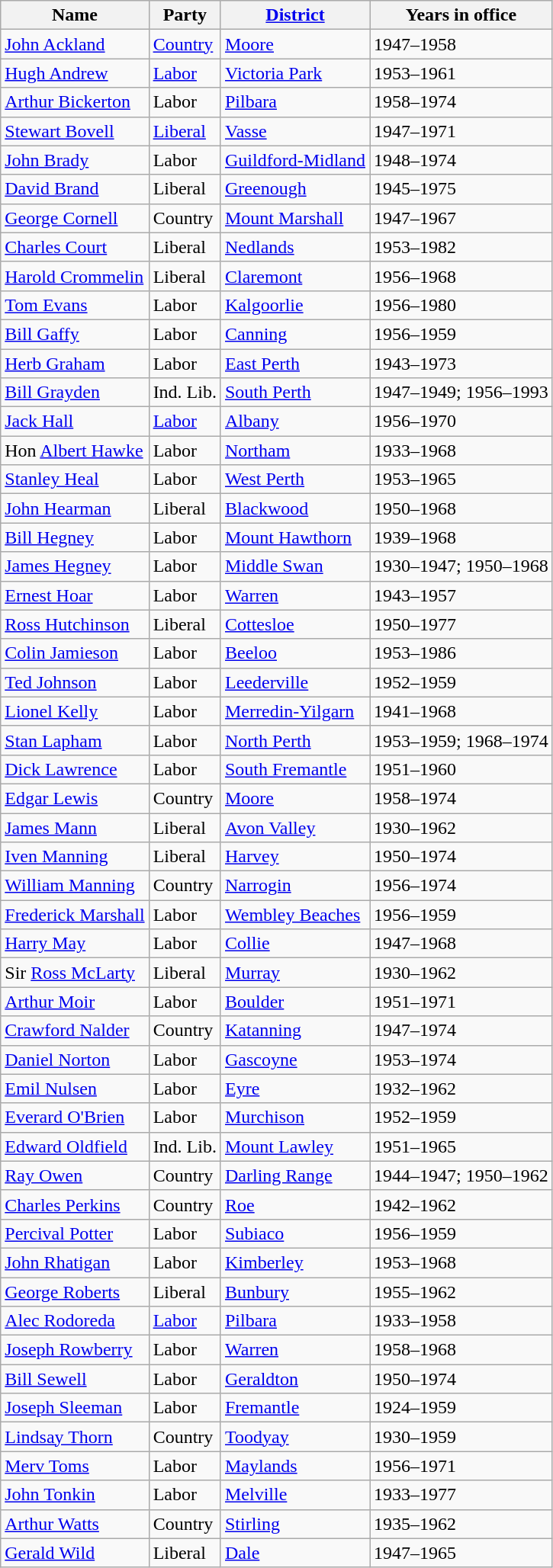<table class="wikitable sortable">
<tr>
<th><strong>Name</strong></th>
<th><strong>Party</strong></th>
<th><strong><a href='#'>District</a></strong></th>
<th><strong>Years in office</strong></th>
</tr>
<tr>
<td><a href='#'>John Ackland</a></td>
<td><a href='#'>Country</a></td>
<td><a href='#'>Moore</a></td>
<td>1947–1958</td>
</tr>
<tr>
<td><a href='#'>Hugh Andrew</a></td>
<td><a href='#'>Labor</a></td>
<td><a href='#'>Victoria Park</a></td>
<td>1953–1961</td>
</tr>
<tr>
<td><a href='#'>Arthur Bickerton</a></td>
<td>Labor</td>
<td><a href='#'>Pilbara</a></td>
<td>1958–1974</td>
</tr>
<tr>
<td><a href='#'>Stewart Bovell</a></td>
<td><a href='#'>Liberal</a></td>
<td><a href='#'>Vasse</a></td>
<td>1947–1971</td>
</tr>
<tr>
<td><a href='#'>John Brady</a></td>
<td>Labor</td>
<td><a href='#'>Guildford-Midland</a></td>
<td>1948–1974</td>
</tr>
<tr>
<td><a href='#'>David Brand</a></td>
<td>Liberal</td>
<td><a href='#'>Greenough</a></td>
<td>1945–1975</td>
</tr>
<tr>
<td><a href='#'>George Cornell</a></td>
<td>Country</td>
<td><a href='#'>Mount Marshall</a></td>
<td>1947–1967</td>
</tr>
<tr>
<td><a href='#'>Charles Court</a></td>
<td>Liberal</td>
<td><a href='#'>Nedlands</a></td>
<td>1953–1982</td>
</tr>
<tr>
<td><a href='#'>Harold Crommelin</a></td>
<td>Liberal</td>
<td><a href='#'>Claremont</a></td>
<td>1956–1968</td>
</tr>
<tr>
<td><a href='#'>Tom Evans</a></td>
<td>Labor</td>
<td><a href='#'>Kalgoorlie</a></td>
<td>1956–1980</td>
</tr>
<tr>
<td><a href='#'>Bill Gaffy</a></td>
<td>Labor</td>
<td><a href='#'>Canning</a></td>
<td>1956–1959</td>
</tr>
<tr>
<td><a href='#'>Herb Graham</a></td>
<td>Labor</td>
<td><a href='#'>East Perth</a></td>
<td>1943–1973</td>
</tr>
<tr>
<td><a href='#'>Bill Grayden</a></td>
<td>Ind. Lib.</td>
<td><a href='#'>South Perth</a></td>
<td>1947–1949; 1956–1993</td>
</tr>
<tr>
<td><a href='#'>Jack Hall</a></td>
<td><a href='#'>Labor</a></td>
<td><a href='#'>Albany</a></td>
<td>1956–1970</td>
</tr>
<tr>
<td>Hon <a href='#'>Albert Hawke</a></td>
<td>Labor</td>
<td><a href='#'>Northam</a></td>
<td>1933–1968</td>
</tr>
<tr>
<td><a href='#'>Stanley Heal</a></td>
<td>Labor</td>
<td><a href='#'>West Perth</a></td>
<td>1953–1965</td>
</tr>
<tr>
<td><a href='#'>John Hearman</a></td>
<td>Liberal</td>
<td><a href='#'>Blackwood</a></td>
<td>1950–1968</td>
</tr>
<tr>
<td><a href='#'>Bill Hegney</a></td>
<td>Labor</td>
<td><a href='#'>Mount Hawthorn</a></td>
<td>1939–1968</td>
</tr>
<tr>
<td><a href='#'>James Hegney</a></td>
<td>Labor</td>
<td><a href='#'>Middle Swan</a></td>
<td>1930–1947; 1950–1968</td>
</tr>
<tr>
<td><a href='#'>Ernest Hoar</a></td>
<td>Labor</td>
<td><a href='#'>Warren</a></td>
<td>1943–1957</td>
</tr>
<tr>
<td><a href='#'>Ross Hutchinson</a></td>
<td>Liberal</td>
<td><a href='#'>Cottesloe</a></td>
<td>1950–1977</td>
</tr>
<tr>
<td><a href='#'>Colin Jamieson</a></td>
<td>Labor</td>
<td><a href='#'>Beeloo</a></td>
<td>1953–1986</td>
</tr>
<tr>
<td><a href='#'>Ted Johnson</a></td>
<td>Labor</td>
<td><a href='#'>Leederville</a></td>
<td>1952–1959</td>
</tr>
<tr>
<td><a href='#'>Lionel Kelly</a></td>
<td>Labor</td>
<td><a href='#'>Merredin-Yilgarn</a></td>
<td>1941–1968</td>
</tr>
<tr>
<td><a href='#'>Stan Lapham</a></td>
<td>Labor</td>
<td><a href='#'>North Perth</a></td>
<td>1953–1959; 1968–1974</td>
</tr>
<tr>
<td><a href='#'>Dick Lawrence</a></td>
<td>Labor</td>
<td><a href='#'>South Fremantle</a></td>
<td>1951–1960</td>
</tr>
<tr>
<td><a href='#'>Edgar Lewis</a></td>
<td>Country</td>
<td><a href='#'>Moore</a></td>
<td>1958–1974</td>
</tr>
<tr>
<td><a href='#'>James Mann</a></td>
<td>Liberal</td>
<td><a href='#'>Avon Valley</a></td>
<td>1930–1962</td>
</tr>
<tr>
<td><a href='#'>Iven Manning</a></td>
<td>Liberal</td>
<td><a href='#'>Harvey</a></td>
<td>1950–1974</td>
</tr>
<tr>
<td><a href='#'>William Manning</a></td>
<td>Country</td>
<td><a href='#'>Narrogin</a></td>
<td>1956–1974</td>
</tr>
<tr>
<td><a href='#'>Frederick Marshall</a></td>
<td>Labor</td>
<td><a href='#'>Wembley Beaches</a></td>
<td>1956–1959</td>
</tr>
<tr>
<td><a href='#'>Harry May</a></td>
<td>Labor</td>
<td><a href='#'>Collie</a></td>
<td>1947–1968</td>
</tr>
<tr>
<td>Sir <a href='#'>Ross McLarty</a></td>
<td>Liberal</td>
<td><a href='#'>Murray</a></td>
<td>1930–1962</td>
</tr>
<tr>
<td><a href='#'>Arthur Moir</a></td>
<td>Labor</td>
<td><a href='#'>Boulder</a></td>
<td>1951–1971</td>
</tr>
<tr>
<td><a href='#'>Crawford Nalder</a></td>
<td>Country</td>
<td><a href='#'>Katanning</a></td>
<td>1947–1974</td>
</tr>
<tr>
<td><a href='#'>Daniel Norton</a></td>
<td>Labor</td>
<td><a href='#'>Gascoyne</a></td>
<td>1953–1974</td>
</tr>
<tr>
<td><a href='#'>Emil Nulsen</a></td>
<td>Labor</td>
<td><a href='#'>Eyre</a></td>
<td>1932–1962</td>
</tr>
<tr>
<td><a href='#'>Everard O'Brien</a></td>
<td>Labor</td>
<td><a href='#'>Murchison</a></td>
<td>1952–1959</td>
</tr>
<tr>
<td><a href='#'>Edward Oldfield</a></td>
<td>Ind. Lib.</td>
<td><a href='#'>Mount Lawley</a></td>
<td>1951–1965</td>
</tr>
<tr>
<td><a href='#'>Ray Owen</a></td>
<td>Country</td>
<td><a href='#'>Darling Range</a></td>
<td>1944–1947; 1950–1962</td>
</tr>
<tr>
<td><a href='#'>Charles Perkins</a></td>
<td>Country</td>
<td><a href='#'>Roe</a></td>
<td>1942–1962</td>
</tr>
<tr>
<td><a href='#'>Percival Potter</a></td>
<td>Labor</td>
<td><a href='#'>Subiaco</a></td>
<td>1956–1959</td>
</tr>
<tr>
<td><a href='#'>John Rhatigan</a></td>
<td>Labor</td>
<td><a href='#'>Kimberley</a></td>
<td>1953–1968</td>
</tr>
<tr>
<td><a href='#'>George Roberts</a></td>
<td>Liberal</td>
<td><a href='#'>Bunbury</a></td>
<td>1955–1962</td>
</tr>
<tr>
<td><a href='#'>Alec Rodoreda</a></td>
<td><a href='#'>Labor</a></td>
<td><a href='#'>Pilbara</a></td>
<td>1933–1958</td>
</tr>
<tr>
<td><a href='#'>Joseph Rowberry</a></td>
<td>Labor</td>
<td><a href='#'>Warren</a></td>
<td>1958–1968</td>
</tr>
<tr>
<td><a href='#'>Bill Sewell</a></td>
<td>Labor</td>
<td><a href='#'>Geraldton</a></td>
<td>1950–1974</td>
</tr>
<tr>
<td><a href='#'>Joseph Sleeman</a></td>
<td>Labor</td>
<td><a href='#'>Fremantle</a></td>
<td>1924–1959</td>
</tr>
<tr>
<td><a href='#'>Lindsay Thorn</a></td>
<td>Country</td>
<td><a href='#'>Toodyay</a></td>
<td>1930–1959</td>
</tr>
<tr>
<td><a href='#'>Merv Toms</a></td>
<td>Labor</td>
<td><a href='#'>Maylands</a></td>
<td>1956–1971</td>
</tr>
<tr>
<td><a href='#'>John Tonkin</a></td>
<td>Labor</td>
<td><a href='#'>Melville</a></td>
<td>1933–1977</td>
</tr>
<tr>
<td><a href='#'>Arthur Watts</a></td>
<td>Country</td>
<td><a href='#'>Stirling</a></td>
<td>1935–1962</td>
</tr>
<tr>
<td><a href='#'>Gerald Wild</a></td>
<td>Liberal</td>
<td><a href='#'>Dale</a></td>
<td>1947–1965</td>
</tr>
</table>
